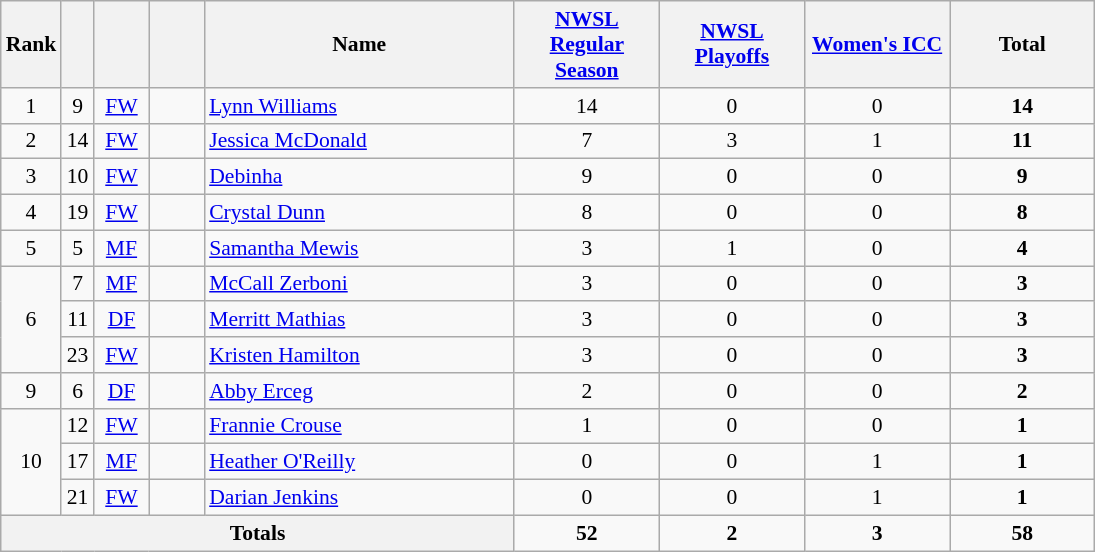<table class="wikitable" style="text-align: center; font-size:90%">
<tr>
<th style="background:#f2f2f2; text-align:center;" width="30px">Rank</th>
<th style="background:#f2f2f2; text-align:center;" width="15px"></th>
<th style="background:#f2f2f2; text-align:center;" width="30px"></th>
<th style="background:#f2f2f2; text-align:center;" width="30px"></th>
<th style="background:#f2f2f2; text-align:center;" width="200px">Name</th>
<th style="background:#f2f2f2; text-align:center;" width="90px"><a href='#'>NWSL Regular Season</a></th>
<th style="background:#f2f2f2; text-align:center;" width="90px"><a href='#'>NWSL Playoffs</a></th>
<th style="background:#f2f2f2; text-align:center;" width="90px"><a href='#'>Women's ICC</a></th>
<th style="background:#f2f2f2; text-align:center;" width="90px">Total</th>
</tr>
<tr>
<td>1</td>
<td>9</td>
<td><a href='#'>FW</a></td>
<td></td>
<td align="left"><a href='#'>Lynn Williams</a></td>
<td>14</td>
<td>0</td>
<td>0</td>
<td><strong>14</strong></td>
</tr>
<tr>
<td>2</td>
<td>14</td>
<td><a href='#'>FW</a></td>
<td></td>
<td align="left"><a href='#'>Jessica McDonald</a></td>
<td>7</td>
<td>3</td>
<td>1</td>
<td><strong>11</strong></td>
</tr>
<tr>
<td>3</td>
<td>10</td>
<td><a href='#'>FW</a></td>
<td></td>
<td align="left"><a href='#'>Debinha</a></td>
<td>9</td>
<td>0</td>
<td>0</td>
<td><strong>9</strong></td>
</tr>
<tr>
<td>4</td>
<td>19</td>
<td><a href='#'>FW</a></td>
<td></td>
<td align="left"><a href='#'>Crystal Dunn</a></td>
<td>8</td>
<td>0</td>
<td>0</td>
<td><strong>8</strong></td>
</tr>
<tr>
<td>5</td>
<td>5</td>
<td><a href='#'>MF</a></td>
<td></td>
<td align="left"><a href='#'>Samantha Mewis</a></td>
<td>3</td>
<td>1</td>
<td>0</td>
<td><strong>4</strong></td>
</tr>
<tr>
<td rowspan="3">6</td>
<td>7</td>
<td><a href='#'>MF</a></td>
<td></td>
<td align="left"><a href='#'>McCall Zerboni</a></td>
<td>3</td>
<td>0</td>
<td>0</td>
<td><strong>3</strong></td>
</tr>
<tr>
<td>11</td>
<td><a href='#'>DF</a></td>
<td></td>
<td align="left"><a href='#'>Merritt Mathias</a></td>
<td>3</td>
<td>0</td>
<td>0</td>
<td><strong>3</strong></td>
</tr>
<tr>
<td>23</td>
<td><a href='#'>FW</a></td>
<td></td>
<td align="left"><a href='#'>Kristen Hamilton</a></td>
<td>3</td>
<td>0</td>
<td>0</td>
<td><strong>3</strong></td>
</tr>
<tr>
<td>9</td>
<td>6</td>
<td><a href='#'>DF</a></td>
<td></td>
<td align="left"><a href='#'>Abby Erceg</a></td>
<td>2</td>
<td>0</td>
<td>0</td>
<td><strong>2</strong></td>
</tr>
<tr>
<td rowspan="3">10</td>
<td>12</td>
<td><a href='#'>FW</a></td>
<td></td>
<td align="left"><a href='#'>Frannie Crouse</a></td>
<td>1</td>
<td>0</td>
<td>0</td>
<td><strong>1</strong></td>
</tr>
<tr>
<td>17</td>
<td><a href='#'>MF</a></td>
<td></td>
<td align="left"><a href='#'>Heather O'Reilly</a></td>
<td>0</td>
<td>0</td>
<td>1</td>
<td><strong>1</strong></td>
</tr>
<tr>
<td>21</td>
<td><a href='#'>FW</a></td>
<td></td>
<td align="left"><a href='#'>Darian Jenkins</a></td>
<td>0</td>
<td>0</td>
<td>1</td>
<td><strong>1</strong></td>
</tr>
<tr>
<th colspan="5"><strong>Totals</strong></th>
<td><strong>52</strong></td>
<td><strong>2</strong></td>
<td><strong>3</strong></td>
<td><strong>58</strong></td>
</tr>
</table>
